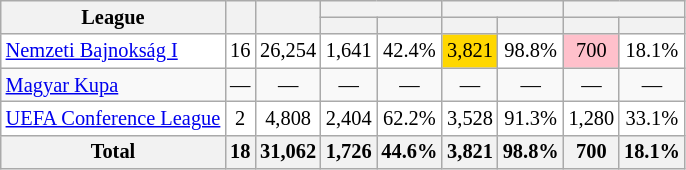<table class="wikitable sortable sticky-header zebra" style="text-align:center; font-size:85%;">
<tr>
<th rowspan="2">League</th>
<th rowspan="2"></th>
<th rowspan="2"></th>
<th colspan="2"></th>
<th colspan="2"></th>
<th colspan="2"></th>
</tr>
<tr>
<th></th>
<th></th>
<th></th>
<th></th>
<th></th>
<th></th>
</tr>
<tr bgcolor="white">
<td align=left><a href='#'>Nemzeti Bajnokság I</a></td>
<td>16</td>
<td>26,254</td>
<td>1,641</td>
<td>42.4%</td>
<td style="background-color: gold;">3,821</td>
<td>98.8%</td>
<td style="background-color: pink;">700</td>
<td>18.1%</td>
</tr>
<tr>
<td align=left><a href='#'>Magyar Kupa</a></td>
<td>—</td>
<td>—</td>
<td>—</td>
<td>—</td>
<td>—</td>
<td>—</td>
<td>—</td>
<td>—</td>
</tr>
<tr bgcolor="white">
<td align=left><a href='#'>UEFA Conference League</a></td>
<td>2</td>
<td>4,808</td>
<td>2,404</td>
<td>62.2%</td>
<td>3,528</td>
<td>91.3%</td>
<td>1,280</td>
<td>33.1%</td>
</tr>
<tr>
<th>Total</th>
<th>18</th>
<th>31,062</th>
<th>1,726</th>
<th>44.6%</th>
<th>3,821</th>
<th>98.8%</th>
<th>700</th>
<th>18.1%</th>
</tr>
</table>
